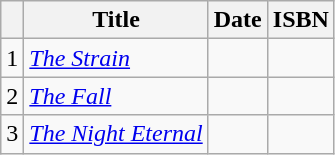<table class="wikitable">
<tr>
<th></th>
<th>Title</th>
<th>Date</th>
<th>ISBN</th>
</tr>
<tr>
<td>1</td>
<td><em><a href='#'>The Strain</a></em></td>
<td></td>
<td></td>
</tr>
<tr>
<td>2</td>
<td><em><a href='#'>The Fall</a></em></td>
<td></td>
<td></td>
</tr>
<tr>
<td>3</td>
<td><em><a href='#'>The Night Eternal</a></em></td>
<td></td>
<td></td>
</tr>
</table>
